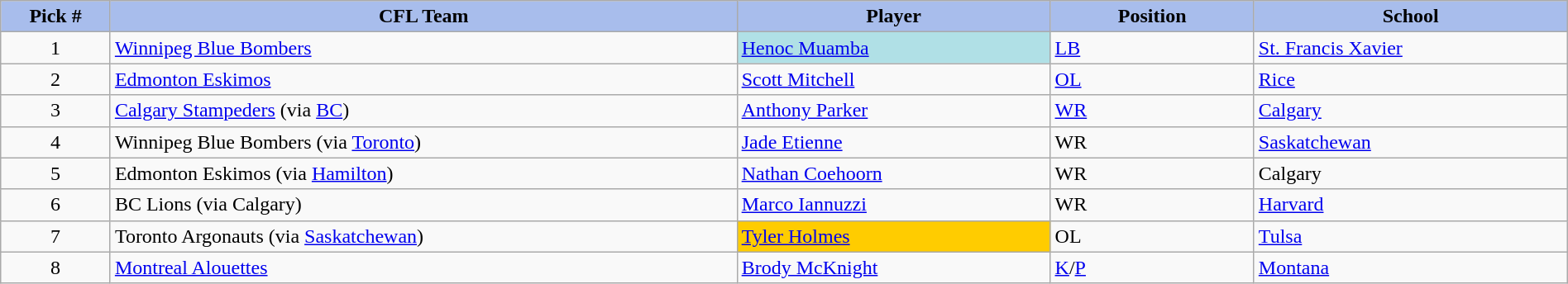<table class="wikitable" style="width: 100%">
<tr>
<th style="background:#A8BDEC;" width=7%>Pick #</th>
<th width=40% style="background:#A8BDEC;">CFL Team</th>
<th width=20% style="background:#A8BDEC;">Player</th>
<th width=13% style="background:#A8BDEC;">Position</th>
<th width=20% style="background:#A8BDEC;">School</th>
</tr>
<tr>
<td align=center>1</td>
<td><a href='#'>Winnipeg Blue Bombers</a></td>
<td bgcolor="B0E0E6"><a href='#'>Henoc Muamba</a></td>
<td><a href='#'>LB</a></td>
<td><a href='#'>St. Francis Xavier</a></td>
</tr>
<tr>
<td align=center>2</td>
<td><a href='#'>Edmonton Eskimos</a></td>
<td><a href='#'>Scott Mitchell</a></td>
<td><a href='#'>OL</a></td>
<td><a href='#'>Rice</a></td>
</tr>
<tr>
<td align=center>3</td>
<td><a href='#'>Calgary Stampeders</a> (via <a href='#'>BC</a>)</td>
<td><a href='#'>Anthony Parker</a></td>
<td><a href='#'>WR</a></td>
<td><a href='#'>Calgary</a></td>
</tr>
<tr>
<td align=center>4</td>
<td>Winnipeg Blue Bombers (via <a href='#'>Toronto</a>)</td>
<td><a href='#'>Jade Etienne</a></td>
<td>WR</td>
<td><a href='#'>Saskatchewan</a></td>
</tr>
<tr>
<td align=center>5</td>
<td>Edmonton Eskimos (via <a href='#'>Hamilton</a>)</td>
<td><a href='#'>Nathan Coehoorn</a></td>
<td>WR</td>
<td>Calgary</td>
</tr>
<tr>
<td align=center>6</td>
<td>BC Lions (via Calgary)</td>
<td><a href='#'>Marco Iannuzzi</a></td>
<td>WR</td>
<td><a href='#'>Harvard</a></td>
</tr>
<tr>
<td align=center>7</td>
<td>Toronto Argonauts (via <a href='#'>Saskatchewan</a>)</td>
<td bgcolor="FFCC00"><a href='#'>Tyler Holmes</a></td>
<td>OL</td>
<td><a href='#'>Tulsa</a></td>
</tr>
<tr>
<td align=center>8</td>
<td><a href='#'>Montreal Alouettes</a></td>
<td><a href='#'>Brody McKnight</a></td>
<td><a href='#'>K</a>/<a href='#'>P</a></td>
<td><a href='#'>Montana</a></td>
</tr>
</table>
